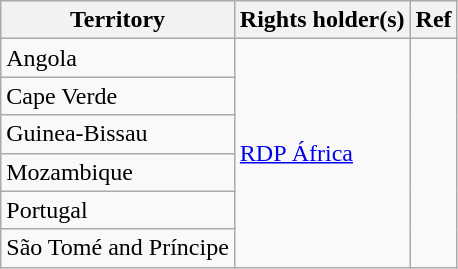<table class=wikitable>
<tr>
<th>Territory</th>
<th>Rights holder(s)</th>
<th>Ref</th>
</tr>
<tr>
<td>Angola</td>
<td rowspan="6"><a href='#'>RDP África</a></td>
<td rowspan="6"></td>
</tr>
<tr>
<td>Cape Verde</td>
</tr>
<tr>
<td>Guinea-Bissau</td>
</tr>
<tr>
<td>Mozambique</td>
</tr>
<tr>
<td>Portugal</td>
</tr>
<tr>
<td>São Tomé and Príncipe</td>
</tr>
</table>
